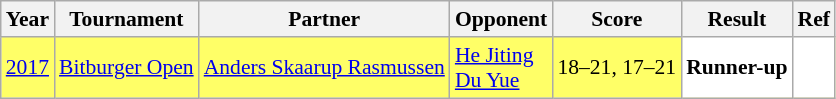<table class="sortable wikitable" style="font-size: 90%;">
<tr>
<th>Year</th>
<th>Tournament</th>
<th>Partner</th>
<th>Opponent</th>
<th>Score</th>
<th>Result</th>
<th>Ref</th>
</tr>
<tr style="background:#FFFF67">
<td align="center"><a href='#'>2017</a></td>
<td align="left"><a href='#'>Bitburger Open</a></td>
<td align="left"> <a href='#'>Anders Skaarup Rasmussen</a></td>
<td align="left"> <a href='#'>He Jiting</a> <br>  <a href='#'>Du Yue</a></td>
<td align="left">18–21, 17–21</td>
<td style="text-align:left; background:white"> <strong>Runner-up</strong></td>
<td style="text-align:center; background:white"></td>
</tr>
</table>
